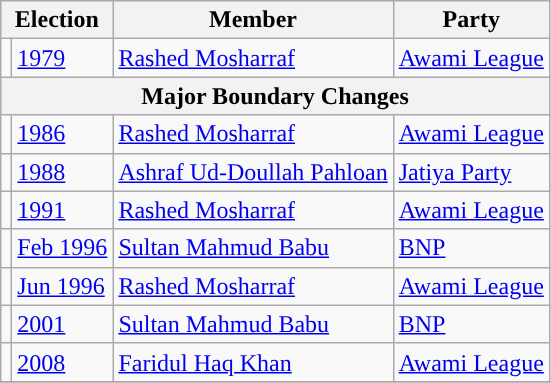<table class="wikitable">
<tr>
<th colspan="2">Election</th>
<th>Member</th>
<th>Party</th>
</tr>
<tr>
<td style="background-color:"></td>
<td><a href='#'>1979</a></td>
<td><a href='#'>Rashed Mosharraf</a></td>
<td><a href='#'>Awami League</a></td>
</tr>
<tr>
<th colspan="4">Major Boundary Changes</th>
</tr>
<tr>
<td style="background-color:"></td>
<td><a href='#'>1986</a></td>
<td><a href='#'>Rashed Mosharraf</a></td>
<td><a href='#'>Awami League</a></td>
</tr>
<tr>
<td style="background-color:"></td>
<td><a href='#'>1988</a></td>
<td><a href='#'>Ashraf Ud-Doullah Pahloan</a></td>
<td><a href='#'>Jatiya Party</a></td>
</tr>
<tr>
<td style="background-color:"></td>
<td><a href='#'>1991</a></td>
<td><a href='#'>Rashed Mosharraf</a></td>
<td><a href='#'>Awami League</a></td>
</tr>
<tr>
<td style="background-color:"></td>
<td><a href='#'>Feb 1996</a></td>
<td><a href='#'>Sultan Mahmud Babu</a></td>
<td><a href='#'>BNP</a></td>
</tr>
<tr>
<td style="background-color:"></td>
<td><a href='#'>Jun 1996</a></td>
<td><a href='#'>Rashed Mosharraf</a></td>
<td><a href='#'>Awami League</a></td>
</tr>
<tr>
<td style="background-color:"></td>
<td><a href='#'>2001</a></td>
<td><a href='#'>Sultan Mahmud Babu</a></td>
<td><a href='#'>BNP</a></td>
</tr>
<tr>
<td style="background-color:"></td>
<td><a href='#'>2008</a></td>
<td><a href='#'>Faridul Haq Khan</a></td>
<td><a href='#'>Awami League</a></td>
</tr>
<tr>
</tr>
</table>
